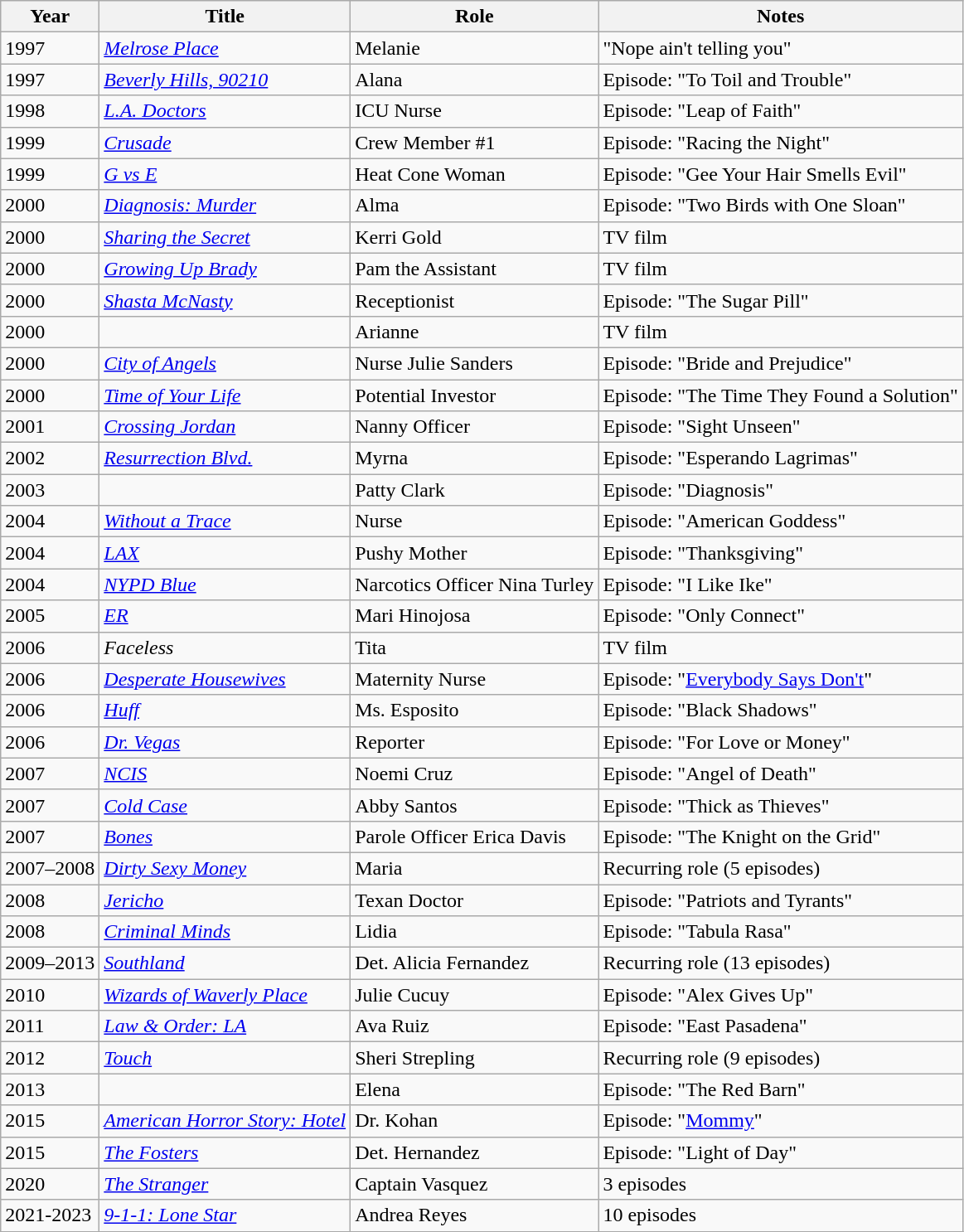<table class="wikitable sortable">
<tr>
<th>Year</th>
<th>Title</th>
<th>Role</th>
<th class="unsortable">Notes</th>
</tr>
<tr>
<td>1997</td>
<td><em><a href='#'>Melrose Place</a></em></td>
<td>Melanie</td>
<td>"Nope ain't telling you"</td>
</tr>
<tr>
<td>1997</td>
<td><em><a href='#'>Beverly Hills, 90210</a></em></td>
<td>Alana</td>
<td>Episode: "To Toil and Trouble"</td>
</tr>
<tr>
<td>1998</td>
<td><em><a href='#'>L.A. Doctors</a></em></td>
<td>ICU Nurse</td>
<td>Episode: "Leap of Faith"</td>
</tr>
<tr>
<td>1999</td>
<td><em><a href='#'>Crusade</a></em></td>
<td>Crew Member #1</td>
<td>Episode: "Racing the Night"</td>
</tr>
<tr>
<td>1999</td>
<td><em><a href='#'>G vs E</a></em></td>
<td>Heat Cone Woman</td>
<td>Episode: "Gee Your Hair Smells Evil"</td>
</tr>
<tr>
<td>2000</td>
<td><em><a href='#'>Diagnosis: Murder</a></em></td>
<td>Alma</td>
<td>Episode: "Two Birds with One Sloan"</td>
</tr>
<tr>
<td>2000</td>
<td><em><a href='#'>Sharing the Secret</a></em></td>
<td>Kerri Gold</td>
<td>TV film</td>
</tr>
<tr>
<td>2000</td>
<td><em><a href='#'>Growing Up Brady</a></em></td>
<td>Pam the Assistant</td>
<td>TV film</td>
</tr>
<tr>
<td>2000</td>
<td><em><a href='#'>Shasta McNasty</a></em></td>
<td>Receptionist</td>
<td>Episode: "The Sugar Pill"</td>
</tr>
<tr>
<td>2000</td>
<td><em></em></td>
<td>Arianne</td>
<td>TV film</td>
</tr>
<tr>
<td>2000</td>
<td><em><a href='#'>City of Angels</a></em></td>
<td>Nurse Julie Sanders</td>
<td>Episode: "Bride and Prejudice"</td>
</tr>
<tr>
<td>2000</td>
<td><em><a href='#'>Time of Your Life</a></em></td>
<td>Potential Investor</td>
<td>Episode: "The Time They Found a Solution"</td>
</tr>
<tr>
<td>2001</td>
<td><em><a href='#'>Crossing Jordan</a></em></td>
<td>Nanny Officer</td>
<td>Episode: "Sight Unseen"</td>
</tr>
<tr>
<td>2002</td>
<td><em><a href='#'>Resurrection Blvd.</a></em></td>
<td>Myrna</td>
<td>Episode: "Esperando Lagrimas"</td>
</tr>
<tr>
<td>2003</td>
<td><em></em></td>
<td>Patty Clark</td>
<td>Episode: "Diagnosis"</td>
</tr>
<tr>
<td>2004</td>
<td><em><a href='#'>Without a Trace</a></em></td>
<td>Nurse</td>
<td>Episode: "American Goddess"</td>
</tr>
<tr>
<td>2004</td>
<td><em><a href='#'>LAX</a></em></td>
<td>Pushy Mother</td>
<td>Episode: "Thanksgiving"</td>
</tr>
<tr>
<td>2004</td>
<td><em><a href='#'>NYPD Blue</a></em></td>
<td>Narcotics Officer Nina Turley</td>
<td>Episode: "I Like Ike"</td>
</tr>
<tr>
<td>2005</td>
<td><em><a href='#'>ER</a></em></td>
<td>Mari Hinojosa</td>
<td>Episode: "Only Connect"</td>
</tr>
<tr>
<td>2006</td>
<td><em>Faceless</em></td>
<td>Tita</td>
<td>TV film</td>
</tr>
<tr>
<td>2006</td>
<td><em><a href='#'>Desperate Housewives</a></em></td>
<td>Maternity Nurse</td>
<td>Episode: "<a href='#'>Everybody Says Don't</a>"</td>
</tr>
<tr>
<td>2006</td>
<td><em><a href='#'>Huff</a></em></td>
<td>Ms. Esposito</td>
<td>Episode: "Black Shadows"</td>
</tr>
<tr>
<td>2006</td>
<td><em><a href='#'>Dr. Vegas</a></em></td>
<td>Reporter</td>
<td>Episode: "For Love or Money"</td>
</tr>
<tr>
<td>2007</td>
<td><em><a href='#'>NCIS</a></em></td>
<td>Noemi Cruz</td>
<td>Episode: "Angel of Death"</td>
</tr>
<tr>
<td>2007</td>
<td><em><a href='#'>Cold Case</a></em></td>
<td>Abby Santos</td>
<td>Episode: "Thick as Thieves"</td>
</tr>
<tr>
<td>2007</td>
<td><em><a href='#'>Bones</a></em></td>
<td>Parole Officer Erica Davis</td>
<td>Episode: "The Knight on the Grid"</td>
</tr>
<tr>
<td>2007–2008</td>
<td><em><a href='#'>Dirty Sexy Money</a></em></td>
<td>Maria</td>
<td>Recurring role (5 episodes)</td>
</tr>
<tr>
<td>2008</td>
<td><em><a href='#'>Jericho</a></em></td>
<td>Texan Doctor</td>
<td>Episode: "Patriots and Tyrants"</td>
</tr>
<tr>
<td>2008</td>
<td><em><a href='#'>Criminal Minds</a></em></td>
<td>Lidia</td>
<td>Episode: "Tabula Rasa"</td>
</tr>
<tr>
<td>2009–2013</td>
<td><em><a href='#'>Southland</a></em></td>
<td>Det. Alicia Fernandez</td>
<td>Recurring role (13 episodes)</td>
</tr>
<tr>
<td>2010</td>
<td><em><a href='#'>Wizards of Waverly Place</a></em></td>
<td>Julie Cucuy</td>
<td>Episode: "Alex Gives Up"</td>
</tr>
<tr>
<td>2011</td>
<td><em><a href='#'>Law & Order: LA</a></em></td>
<td>Ava Ruiz</td>
<td>Episode: "East Pasadena"</td>
</tr>
<tr>
<td>2012</td>
<td><em><a href='#'>Touch</a></em></td>
<td>Sheri Strepling</td>
<td>Recurring role (9 episodes)</td>
</tr>
<tr>
<td>2013</td>
<td><em></em></td>
<td>Elena</td>
<td>Episode: "The Red Barn"</td>
</tr>
<tr>
<td>2015</td>
<td><em><a href='#'>American Horror Story: Hotel</a></em></td>
<td>Dr. Kohan</td>
<td>Episode: "<a href='#'>Mommy</a>"</td>
</tr>
<tr>
<td>2015</td>
<td><em><a href='#'>The Fosters</a></em></td>
<td>Det. Hernandez</td>
<td>Episode: "Light of Day"</td>
</tr>
<tr>
<td>2020</td>
<td><em><a href='#'>The Stranger</a></em></td>
<td>Captain Vasquez</td>
<td>3 episodes</td>
</tr>
<tr>
<td>2021-2023</td>
<td><em><a href='#'>9-1-1: Lone Star</a></em></td>
<td>Andrea Reyes</td>
<td>10 episodes</td>
</tr>
<tr>
</tr>
</table>
